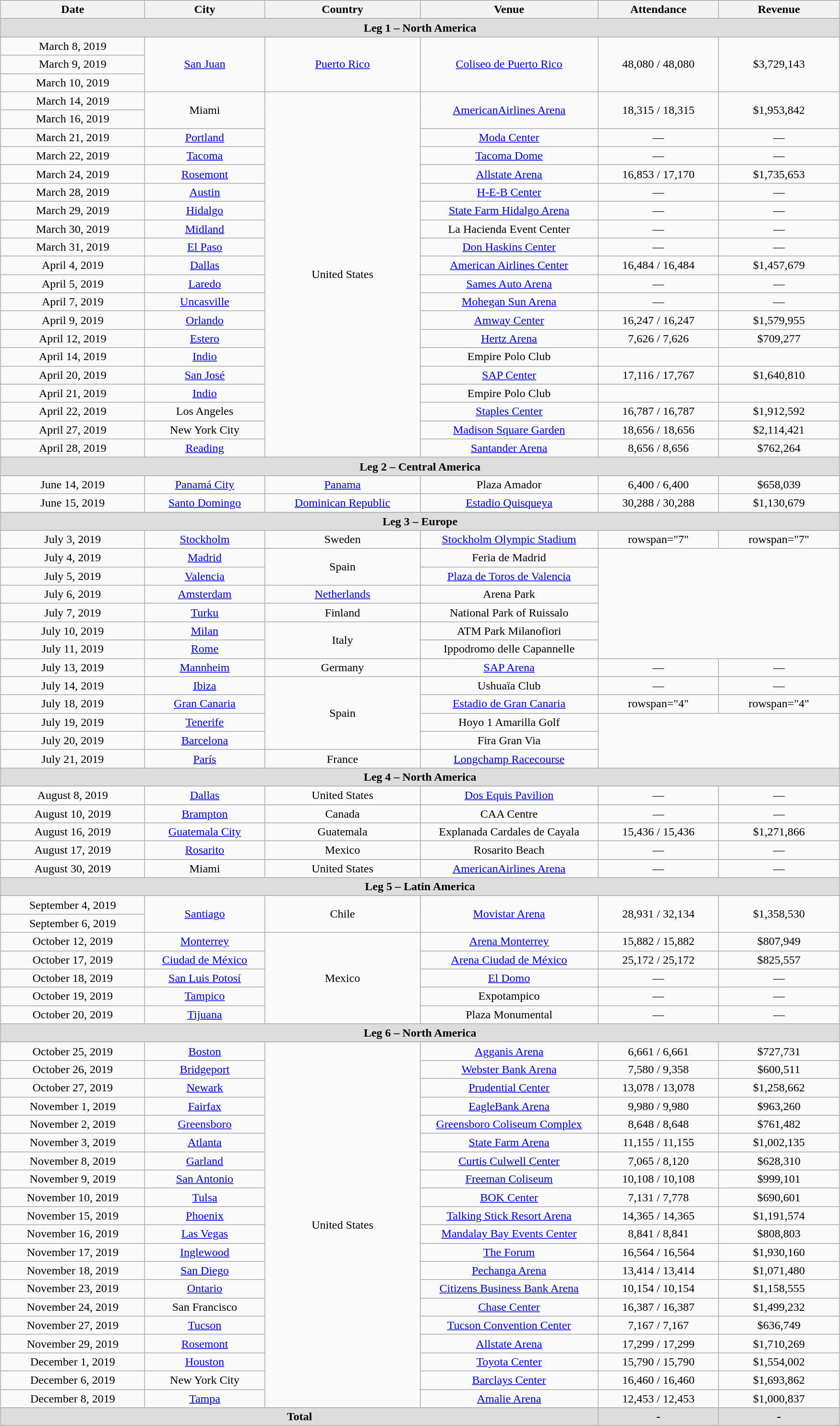<table class="wikitable" style="text-align:center;margin:1em auto">
<tr>
<th scope="col" style="width:12em;">Date</th>
<th scope="col" style="width:10em;">City</th>
<th scope="col" style="width:13em;">Country</th>
<th scope="col" style="width:15em;">Venue</th>
<th scope="col" style="width:10em;">Attendance</th>
<th scope="col" style="width:10em;">Revenue</th>
</tr>
<tr bgcolor="#DDDDD">
<th colspan="6" style="background:#ddd;">Leg 1 – North America</th>
</tr>
<tr>
<td>March 8, 2019</td>
<td rowspan="3"><a href='#'>San Juan</a></td>
<td rowspan="3"><a href='#'>Puerto Rico</a></td>
<td rowspan="3"><a href='#'>Coliseo de Puerto Rico</a></td>
<td rowspan="3">48,080 / 48,080</td>
<td rowspan="3">$3,729,143</td>
</tr>
<tr>
<td>March 9, 2019</td>
</tr>
<tr>
<td>March 10, 2019</td>
</tr>
<tr>
<td>March 14, 2019</td>
<td rowspan="2">Miami</td>
<td rowspan="20">United States</td>
<td rowspan="2"><a href='#'>AmericanAirlines Arena</a></td>
<td rowspan="2">18,315 / 18,315</td>
<td rowspan="2">$1,953,842</td>
</tr>
<tr>
<td>March 16, 2019</td>
</tr>
<tr>
<td>March 21, 2019</td>
<td><a href='#'>Portland</a></td>
<td><a href='#'>Moda Center</a></td>
<td>—</td>
<td>—</td>
</tr>
<tr>
<td>March 22, 2019</td>
<td><a href='#'>Tacoma</a></td>
<td><a href='#'>Tacoma Dome</a></td>
<td>—</td>
<td>—</td>
</tr>
<tr>
<td>March 24, 2019</td>
<td><a href='#'>Rosemont</a></td>
<td><a href='#'>Allstate Arena</a></td>
<td>16,853 / 17,170</td>
<td>$1,735,653</td>
</tr>
<tr>
<td>March 28, 2019</td>
<td><a href='#'>Austin</a></td>
<td><a href='#'>H-E-B Center</a></td>
<td>—</td>
<td>—</td>
</tr>
<tr>
<td>March 29, 2019</td>
<td><a href='#'>Hidalgo</a></td>
<td><a href='#'>State Farm Hidalgo Arena</a></td>
<td>—</td>
<td>—</td>
</tr>
<tr>
<td>March 30, 2019</td>
<td><a href='#'>Midland</a></td>
<td>La Hacienda Event Center</td>
<td>—</td>
<td>—</td>
</tr>
<tr>
<td>March 31, 2019</td>
<td><a href='#'>El Paso</a></td>
<td><a href='#'>Don Haskins Center</a></td>
<td>—</td>
<td>—</td>
</tr>
<tr>
<td>April 4, 2019</td>
<td><a href='#'>Dallas</a></td>
<td><a href='#'>American Airlines Center</a></td>
<td>16,484 / 16,484</td>
<td>$1,457,679</td>
</tr>
<tr>
<td>April 5, 2019</td>
<td><a href='#'>Laredo</a></td>
<td><a href='#'>Sames Auto Arena</a></td>
<td>—</td>
<td>—</td>
</tr>
<tr>
<td>April 7, 2019</td>
<td><a href='#'>Uncasville</a></td>
<td><a href='#'>Mohegan Sun Arena</a></td>
<td>—</td>
<td>—</td>
</tr>
<tr>
<td>April 9, 2019</td>
<td><a href='#'>Orlando</a></td>
<td><a href='#'>Amway Center</a></td>
<td>16,247 / 16,247</td>
<td>$1,579,955</td>
</tr>
<tr>
<td>April 12, 2019</td>
<td><a href='#'>Estero</a></td>
<td><a href='#'>Hertz Arena</a></td>
<td>7,626 / 7,626</td>
<td>$709,277</td>
</tr>
<tr>
<td>April 14, 2019</td>
<td><a href='#'>Indio</a></td>
<td>Empire Polo Club</td>
<td></td>
<td></td>
</tr>
<tr>
<td>April 20, 2019</td>
<td><a href='#'>San José</a></td>
<td><a href='#'>SAP Center</a></td>
<td>17,116 / 17,767</td>
<td>$1,640,810</td>
</tr>
<tr>
<td>April 21, 2019</td>
<td><a href='#'>Indio</a></td>
<td>Empire Polo Club</td>
<td></td>
<td></td>
</tr>
<tr>
<td>April 22, 2019</td>
<td>Los Angeles</td>
<td><a href='#'>Staples Center</a></td>
<td>16,787 / 16,787</td>
<td>$1,912,592</td>
</tr>
<tr>
<td>April 27, 2019</td>
<td>New York City</td>
<td><a href='#'>Madison Square Garden</a></td>
<td>18,656 / 18,656</td>
<td>$2,114,421</td>
</tr>
<tr>
<td>April 28, 2019</td>
<td><a href='#'>Reading</a></td>
<td><a href='#'>Santander Arena</a></td>
<td>8,656 / 8,656</td>
<td>$762,264</td>
</tr>
<tr bgcolor="#DDDDD">
<th colspan="6" style="background:#ddd;">Leg 2 – Central America</th>
</tr>
<tr>
<td>June 14, 2019</td>
<td><a href='#'>Panamá City</a></td>
<td><a href='#'>Panama</a></td>
<td>Plaza Amador</td>
<td>6,400 / 6,400</td>
<td>$658,039</td>
</tr>
<tr>
<td>June 15, 2019</td>
<td><a href='#'>Santo Domingo</a></td>
<td><a href='#'>Dominican Republic</a></td>
<td><a href='#'>Estadio Quisqueya</a></td>
<td>30,288 / 30,288</td>
<td>$1,130,679</td>
</tr>
<tr bgcolor="#DDDDD">
<th colspan="6" style="background:#ddd;">Leg 3 – Europe</th>
</tr>
<tr>
<td>July 3, 2019</td>
<td><a href='#'>Stockholm</a></td>
<td>Sweden</td>
<td><a href='#'>Stockholm Olympic Stadium</a></td>
<td>rowspan="7" </td>
<td>rowspan="7" </td>
</tr>
<tr>
<td>July 4, 2019</td>
<td><a href='#'>Madrid</a></td>
<td rowspan="2">Spain</td>
<td>Feria de Madrid</td>
</tr>
<tr>
<td>July 5, 2019</td>
<td><a href='#'>Valencia</a></td>
<td><a href='#'>Plaza de Toros de Valencia</a></td>
</tr>
<tr>
<td>July 6, 2019</td>
<td><a href='#'>Amsterdam</a></td>
<td><a href='#'>Netherlands</a></td>
<td>Arena Park</td>
</tr>
<tr>
<td>July 7, 2019</td>
<td><a href='#'>Turku</a></td>
<td>Finland</td>
<td>National Park of Ruissalo</td>
</tr>
<tr>
<td>July 10, 2019</td>
<td><a href='#'>Milan</a></td>
<td rowspan="2">Italy</td>
<td>ATM Park Milanofiori</td>
</tr>
<tr>
<td>July 11, 2019</td>
<td><a href='#'>Rome</a></td>
<td>Ippodromo delle Capannelle</td>
</tr>
<tr>
<td>July 13, 2019</td>
<td><a href='#'>Mannheim</a></td>
<td>Germany</td>
<td><a href='#'>SAP Arena</a></td>
<td>—</td>
<td>—</td>
</tr>
<tr>
<td>July 14, 2019</td>
<td><a href='#'>Ibiza</a></td>
<td rowspan="4">Spain</td>
<td>Ushuaïa Club</td>
<td>—</td>
<td>—</td>
</tr>
<tr>
<td>July 18, 2019</td>
<td><a href='#'>Gran Canaria</a></td>
<td><a href='#'>Estadio de Gran Canaria</a></td>
<td>rowspan="4" </td>
<td>rowspan="4" </td>
</tr>
<tr>
<td>July 19, 2019</td>
<td><a href='#'>Tenerife</a></td>
<td>Hoyo 1 Amarilla Golf</td>
</tr>
<tr>
<td>July 20, 2019</td>
<td><a href='#'>Barcelona</a></td>
<td>Fira Gran Via</td>
</tr>
<tr>
<td>July 21, 2019</td>
<td><a href='#'>París</a></td>
<td>France</td>
<td><a href='#'>Longchamp Racecourse</a></td>
</tr>
<tr bgcolor="#DDDDD">
<th colspan="6" style="background:#ddd;">Leg 4 – North America</th>
</tr>
<tr>
<td>August 8, 2019</td>
<td><a href='#'>Dallas</a></td>
<td>United States</td>
<td><a href='#'>Dos Equis Pavilion</a></td>
<td>—</td>
<td>—</td>
</tr>
<tr>
<td>August 10, 2019</td>
<td><a href='#'>Brampton</a></td>
<td>Canada</td>
<td>CAA Centre</td>
<td>—</td>
<td>—</td>
</tr>
<tr>
<td>August 16, 2019</td>
<td><a href='#'>Guatemala City</a></td>
<td>Guatemala</td>
<td>Explanada Cardales de Cayala</td>
<td>15,436 / 15,436</td>
<td>$1,271,866</td>
</tr>
<tr>
<td>August 17, 2019</td>
<td><a href='#'>Rosarito</a></td>
<td>Mexico</td>
<td>Rosarito Beach</td>
<td>—</td>
<td>—</td>
</tr>
<tr>
<td>August 30, 2019</td>
<td>Miami</td>
<td>United States</td>
<td><a href='#'>AmericanAirlines Arena</a></td>
<td>—</td>
<td>—</td>
</tr>
<tr bgcolor="#DDDDD">
<th colspan="6" style="background:#ddd;">Leg 5 – Latin America</th>
</tr>
<tr>
<td>September 4, 2019</td>
<td rowspan="2"><a href='#'>Santiago</a></td>
<td rowspan="2">Chile</td>
<td rowspan="2"><a href='#'>Movistar Arena</a></td>
<td rowspan="2">28,931 / 32,134</td>
<td rowspan="2">$1,358,530</td>
</tr>
<tr>
<td>September 6, 2019</td>
</tr>
<tr>
<td>October 12, 2019</td>
<td><a href='#'>Monterrey</a></td>
<td rowspan="5">Mexico</td>
<td><a href='#'>Arena Monterrey</a></td>
<td>15,882 / 15,882</td>
<td>$807,949</td>
</tr>
<tr>
<td>October 17, 2019</td>
<td><a href='#'>Ciudad de México</a></td>
<td><a href='#'>Arena Ciudad de México</a></td>
<td>25,172 / 25,172</td>
<td>$825,557</td>
</tr>
<tr>
<td>October 18, 2019</td>
<td><a href='#'>San Luis Potosí</a></td>
<td><a href='#'>El Domo</a></td>
<td>—</td>
<td>—</td>
</tr>
<tr>
<td>October 19, 2019</td>
<td><a href='#'>Tampico</a></td>
<td>Expotampico</td>
<td>—</td>
<td>—</td>
</tr>
<tr>
<td>October 20, 2019</td>
<td><a href='#'>Tijuana</a></td>
<td>Plaza Monumental</td>
<td>—</td>
<td>—</td>
</tr>
<tr bgcolor="#DDDDD">
<th colspan="6" style="background:#ddd;">Leg 6 – North America</th>
</tr>
<tr>
<td>October 25, 2019</td>
<td><a href='#'>Boston</a></td>
<td rowspan="20">United States</td>
<td><a href='#'>Agganis Arena</a></td>
<td>6,661 / 6,661</td>
<td>$727,731</td>
</tr>
<tr>
<td>October 26, 2019</td>
<td><a href='#'>Bridgeport</a></td>
<td><a href='#'>Webster Bank Arena</a></td>
<td>7,580 / 9,358</td>
<td>$600,511</td>
</tr>
<tr>
<td>October 27, 2019</td>
<td><a href='#'>Newark</a></td>
<td><a href='#'>Prudential Center</a></td>
<td>13,078 / 13,078</td>
<td>$1,258,662</td>
</tr>
<tr>
<td>November 1, 2019</td>
<td><a href='#'>Fairfax</a></td>
<td><a href='#'>EagleBank Arena</a></td>
<td>9,980 / 9,980</td>
<td>$963,260</td>
</tr>
<tr>
<td>November 2, 2019</td>
<td><a href='#'>Greensboro</a></td>
<td><a href='#'>Greensboro Coliseum Complex</a></td>
<td>8,648 / 8,648</td>
<td>$761,482</td>
</tr>
<tr>
<td>November 3, 2019</td>
<td><a href='#'>Atlanta</a></td>
<td><a href='#'>State Farm Arena</a></td>
<td>11,155 / 11,155</td>
<td>$1,002,135</td>
</tr>
<tr>
<td>November 8, 2019</td>
<td><a href='#'>Garland</a></td>
<td><a href='#'>Curtis Culwell Center</a></td>
<td>7,065 / 8,120</td>
<td>$628,310</td>
</tr>
<tr>
<td>November 9, 2019</td>
<td><a href='#'>San Antonio</a></td>
<td><a href='#'>Freeman Coliseum</a></td>
<td>10,108 / 10,108</td>
<td>$999,101</td>
</tr>
<tr>
<td>November 10, 2019</td>
<td><a href='#'>Tulsa</a></td>
<td><a href='#'>BOK Center</a></td>
<td>7,131 / 7,778</td>
<td>$690,601</td>
</tr>
<tr>
<td>November 15, 2019</td>
<td><a href='#'>Phoenix</a></td>
<td><a href='#'>Talking Stick Resort Arena</a></td>
<td>14,365 / 14,365</td>
<td>$1,191,574</td>
</tr>
<tr>
<td>November 16, 2019</td>
<td><a href='#'>Las Vegas</a></td>
<td><a href='#'>Mandalay Bay Events Center</a></td>
<td>8,841 / 8,841</td>
<td>$808,803</td>
</tr>
<tr>
<td>November 17, 2019</td>
<td><a href='#'>Inglewood</a></td>
<td><a href='#'>The Forum</a></td>
<td>16,564 / 16,564</td>
<td>$1,930,160</td>
</tr>
<tr>
<td>November 18, 2019</td>
<td><a href='#'>San Diego</a></td>
<td><a href='#'>Pechanga Arena</a></td>
<td>13,414 / 13,414</td>
<td>$1,071,480</td>
</tr>
<tr>
<td>November 23, 2019</td>
<td><a href='#'>Ontario</a></td>
<td><a href='#'>Citizens Business Bank Arena</a></td>
<td>10,154 / 10,154</td>
<td>$1,158,555</td>
</tr>
<tr>
<td>November 24, 2019</td>
<td>San Francisco</td>
<td><a href='#'>Chase Center</a></td>
<td>16,387 / 16,387</td>
<td>$1,499,232</td>
</tr>
<tr>
<td>November 27, 2019</td>
<td><a href='#'>Tucson</a></td>
<td><a href='#'>Tucson Convention Center</a></td>
<td>7,167 / 7,167</td>
<td>$636,749</td>
</tr>
<tr>
<td>November 29, 2019</td>
<td><a href='#'>Rosemont</a></td>
<td><a href='#'>Allstate Arena</a></td>
<td>17,299 / 17,299</td>
<td>$1,710,269</td>
</tr>
<tr>
<td>December 1, 2019</td>
<td><a href='#'>Houston</a></td>
<td><a href='#'>Toyota Center</a></td>
<td>15,790 / 15,790</td>
<td>$1,554,002</td>
</tr>
<tr>
<td>December 6, 2019</td>
<td>New York City</td>
<td><a href='#'>Barclays Center</a></td>
<td>16,460 / 16,460</td>
<td>$1,693,862</td>
</tr>
<tr>
<td>December 8, 2019</td>
<td><a href='#'>Tampa</a></td>
<td><a href='#'>Amalie Arena</a></td>
<td>12,453 / 12,453</td>
<td>$1,000,837</td>
</tr>
<tr>
<th colspan="4" style="background:#ddd;">Total</th>
<th style="background:#ddd;">-</th>
<th style="background:#ddd;">-</th>
</tr>
</table>
